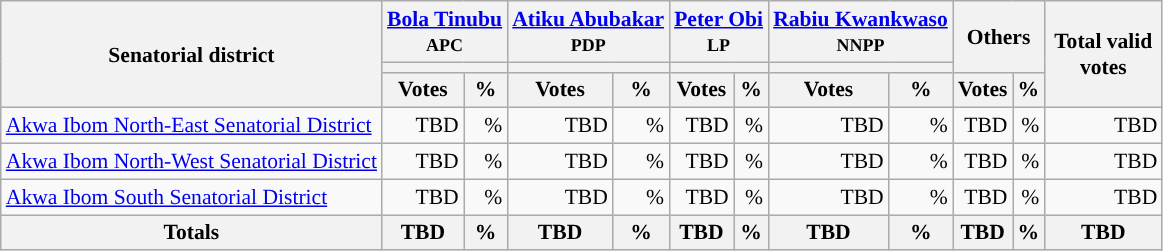<table class="wikitable sortable" style="text-align:right; font-size:90%">
<tr>
<th rowspan="3" style="max-width:7.5em;">Senatorial district</th>
<th colspan="2"><a href='#'>Bola Tinubu</a><br><small>APC</small></th>
<th colspan="2"><a href='#'>Atiku Abubakar</a><br><small>PDP</small></th>
<th colspan="2"><a href='#'>Peter Obi</a><br><small>LP</small></th>
<th colspan="2"><a href='#'>Rabiu Kwankwaso</a><br><small>NNPP</small></th>
<th colspan="2" rowspan="2">Others</th>
<th rowspan="3" style="max-width:5em;">Total valid votes</th>
</tr>
<tr>
<th colspan=2 style="background-color:"></th>
<th colspan=2 style="background-color:"></th>
<th colspan=2 style="background-color:"></th>
<th colspan=2 style="background-color:"></th>
</tr>
<tr>
<th>Votes</th>
<th>%</th>
<th>Votes</th>
<th>%</th>
<th>Votes</th>
<th>%</th>
<th>Votes</th>
<th>%</th>
<th>Votes</th>
<th>%</th>
</tr>
<tr style="background-color:#">
<td style="text-align:left;"><a href='#'>Akwa Ibom North-East Senatorial District</a></td>
<td>TBD</td>
<td>%</td>
<td>TBD</td>
<td>%</td>
<td>TBD</td>
<td>%</td>
<td>TBD</td>
<td>%</td>
<td>TBD</td>
<td>%</td>
<td>TBD</td>
</tr>
<tr style="background-color:#">
<td style="text-align:left;"><a href='#'>Akwa Ibom North-West Senatorial District</a></td>
<td>TBD</td>
<td>%</td>
<td>TBD</td>
<td>%</td>
<td>TBD</td>
<td>%</td>
<td>TBD</td>
<td>%</td>
<td>TBD</td>
<td>%</td>
<td>TBD</td>
</tr>
<tr style="background-color:#">
<td style="text-align:left;"><a href='#'>Akwa Ibom South Senatorial District</a></td>
<td>TBD</td>
<td>%</td>
<td>TBD</td>
<td>%</td>
<td>TBD</td>
<td>%</td>
<td>TBD</td>
<td>%</td>
<td>TBD</td>
<td>%</td>
<td>TBD</td>
</tr>
<tr>
<th>Totals</th>
<th>TBD</th>
<th>%</th>
<th>TBD</th>
<th>%</th>
<th>TBD</th>
<th>%</th>
<th>TBD</th>
<th>%</th>
<th>TBD</th>
<th>%</th>
<th>TBD</th>
</tr>
</table>
